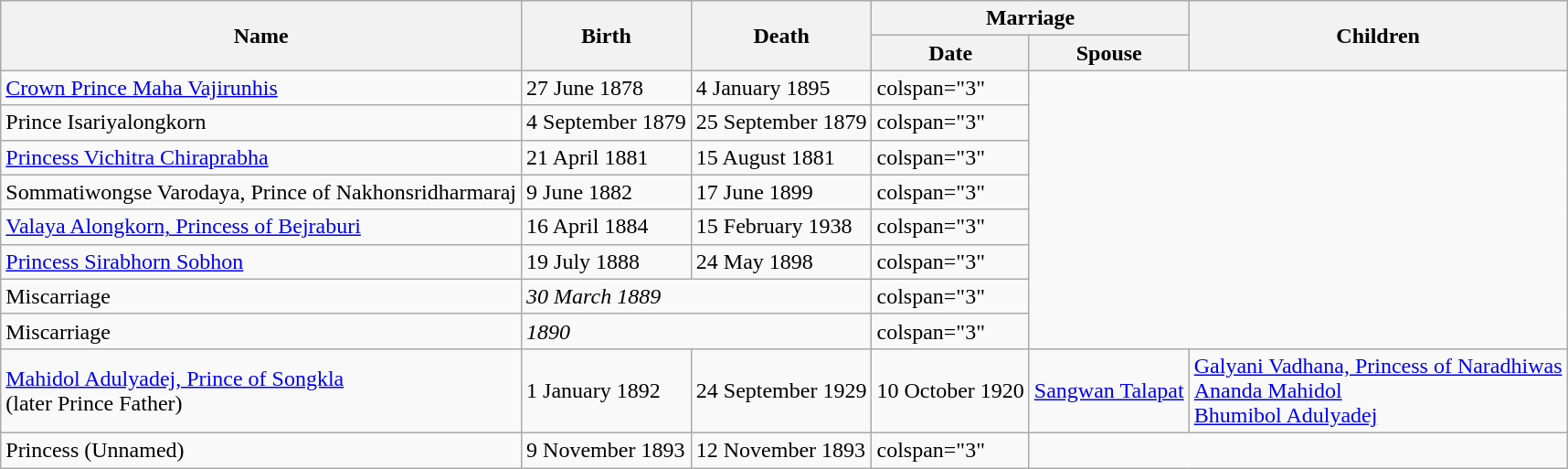<table class="wikitable">
<tr>
<th rowspan=2>Name</th>
<th rowspan=2>Birth</th>
<th rowspan=2>Death</th>
<th colspan=2>Marriage</th>
<th rowspan=2>Children</th>
</tr>
<tr>
<th>Date</th>
<th>Spouse</th>
</tr>
<tr>
<td><a href='#'>Crown Prince Maha Vajirunhis</a></td>
<td>27 June 1878</td>
<td>4 January 1895</td>
<td>colspan="3" </td>
</tr>
<tr>
<td>Prince Isariyalongkorn</td>
<td>4 September 1879</td>
<td>25 September 1879</td>
<td>colspan="3" </td>
</tr>
<tr>
<td><a href='#'>Princess Vichitra Chiraprabha</a></td>
<td>21 April 1881</td>
<td>15 August 1881</td>
<td>colspan="3" </td>
</tr>
<tr>
<td>Sommatiwongse Varodaya, Prince of Nakhonsridharmaraj</td>
<td>9 June 1882</td>
<td>17 June 1899</td>
<td>colspan="3" </td>
</tr>
<tr>
<td><a href='#'>Valaya Alongkorn, Princess of Bejraburi</a></td>
<td>16 April 1884</td>
<td>15 February 1938</td>
<td>colspan="3" </td>
</tr>
<tr>
<td><a href='#'>Princess Sirabhorn Sobhon</a></td>
<td>19 July 1888</td>
<td>24 May 1898</td>
<td>colspan="3" </td>
</tr>
<tr>
<td>Miscarriage</td>
<td colspan="2"><em>30 March 1889</em></td>
<td>colspan="3" </td>
</tr>
<tr>
<td>Miscarriage</td>
<td colspan="2"><em>1890</em></td>
<td>colspan="3" </td>
</tr>
<tr>
<td><a href='#'>Mahidol Adulyadej, Prince of Songkla</a><br>(later Prince Father)</td>
<td>1 January 1892</td>
<td>24 September 1929</td>
<td>10 October 1920</td>
<td><a href='#'>Sangwan Talapat</a></td>
<td><a href='#'>Galyani Vadhana, Princess of Naradhiwas</a><br><a href='#'>Ananda Mahidol</a><br><a href='#'>Bhumibol Adulyadej</a></td>
</tr>
<tr>
<td>Princess (Unnamed)</td>
<td>9 November 1893</td>
<td>12 November 1893</td>
<td>colspan="3" </td>
</tr>
</table>
